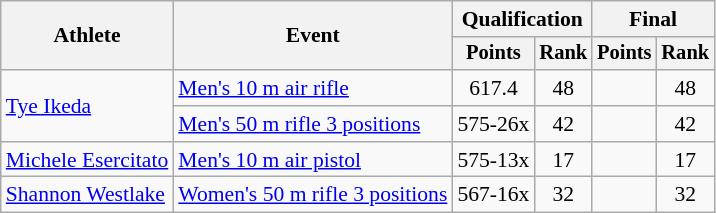<table class=wikitable style=font-size:90%;text-align:center>
<tr>
<th rowspan=2>Athlete</th>
<th rowspan=2>Event</th>
<th colspan=2>Qualification</th>
<th colspan=2>Final</th>
</tr>
<tr style=font-size:95%>
<th>Points</th>
<th>Rank</th>
<th>Points</th>
<th>Rank</th>
</tr>
<tr>
<td align=left rowspan=2><a href='#'>Tye Ikeda</a></td>
<td align=left><a href='#'>Men's 10 m air rifle</a></td>
<td>617.4</td>
<td>48</td>
<td></td>
<td>48</td>
</tr>
<tr>
<td align=left><a href='#'>Men's 50 m rifle 3 positions</a></td>
<td>575-26x</td>
<td>42</td>
<td></td>
<td>42</td>
</tr>
<tr>
<td align=left><a href='#'>Michele Esercitato</a></td>
<td align=left><a href='#'>Men's 10 m air pistol</a></td>
<td>575-13x</td>
<td>17</td>
<td></td>
<td>17</td>
</tr>
<tr>
<td align=left><a href='#'>Shannon Westlake</a></td>
<td align=left><a href='#'>Women's 50 m rifle 3 positions</a></td>
<td>567-16x</td>
<td>32</td>
<td></td>
<td>32</td>
</tr>
</table>
